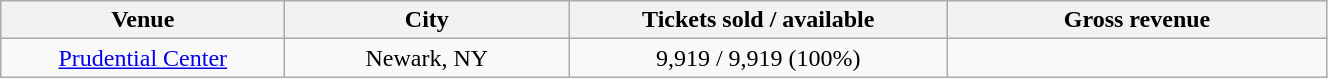<table class="wikitable" style="text-align:center;  width:70%">
<tr>
<th style=" width:15%">Venue</th>
<th style=" width:15%">City</th>
<th style=" width:20%">Tickets sold / available</th>
<th style=" width:20%">Gross revenue</th>
</tr>
<tr>
<td><a href='#'>Prudential Center</a></td>
<td>Newark, NY</td>
<td>9,919 / 9,919 (100%)</td>
<td></td>
</tr>
</table>
